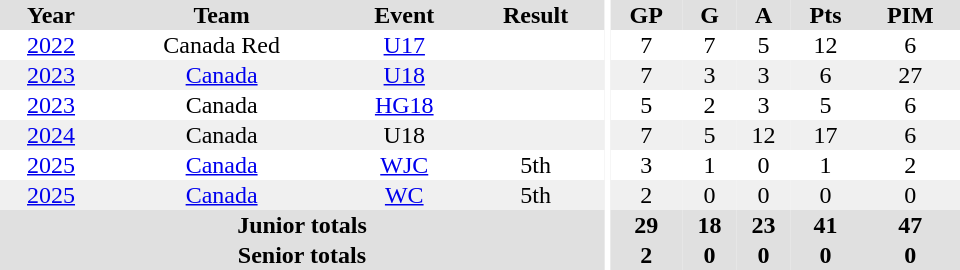<table border="0" cellpadding="1" cellspacing="0" ID="Table3" style="text-align:center; width:40em">
<tr bgcolor="#e0e0e0">
<th>Year</th>
<th>Team</th>
<th>Event</th>
<th>Result</th>
<th rowspan="99" bgcolor="#ffffff"></th>
<th>GP</th>
<th>G</th>
<th>A</th>
<th>Pts</th>
<th>PIM</th>
</tr>
<tr>
<td><a href='#'>2022</a></td>
<td>Canada Red</td>
<td><a href='#'>U17</a></td>
<td></td>
<td>7</td>
<td>7</td>
<td>5</td>
<td>12</td>
<td>6</td>
</tr>
<tr bgcolor="#f0f0f0">
<td><a href='#'>2023</a></td>
<td><a href='#'>Canada</a></td>
<td><a href='#'>U18</a></td>
<td></td>
<td>7</td>
<td>3</td>
<td>3</td>
<td>6</td>
<td>27</td>
</tr>
<tr>
<td><a href='#'>2023</a></td>
<td>Canada</td>
<td><a href='#'>HG18</a></td>
<td></td>
<td>5</td>
<td>2</td>
<td>3</td>
<td>5</td>
<td>6</td>
</tr>
<tr bgcolor="#f0f0f0">
<td><a href='#'>2024</a></td>
<td>Canada</td>
<td>U18</td>
<td></td>
<td>7</td>
<td>5</td>
<td>12</td>
<td>17</td>
<td>6</td>
</tr>
<tr>
<td><a href='#'>2025</a></td>
<td><a href='#'>Canada</a></td>
<td><a href='#'>WJC</a></td>
<td>5th</td>
<td>3</td>
<td>1</td>
<td>0</td>
<td>1</td>
<td>2</td>
</tr>
<tr bgcolor="#f0f0f0">
<td><a href='#'>2025</a></td>
<td><a href='#'>Canada</a></td>
<td><a href='#'>WC</a></td>
<td>5th</td>
<td>2</td>
<td>0</td>
<td>0</td>
<td>0</td>
<td>0</td>
</tr>
<tr bgcolor="#e0e0e0">
<th colspan="4">Junior totals</th>
<th>29</th>
<th>18</th>
<th>23</th>
<th>41</th>
<th>47</th>
</tr>
<tr bgcolor="#e0e0e0">
<th colspan="4">Senior totals</th>
<th>2</th>
<th>0</th>
<th>0</th>
<th>0</th>
<th>0</th>
</tr>
</table>
